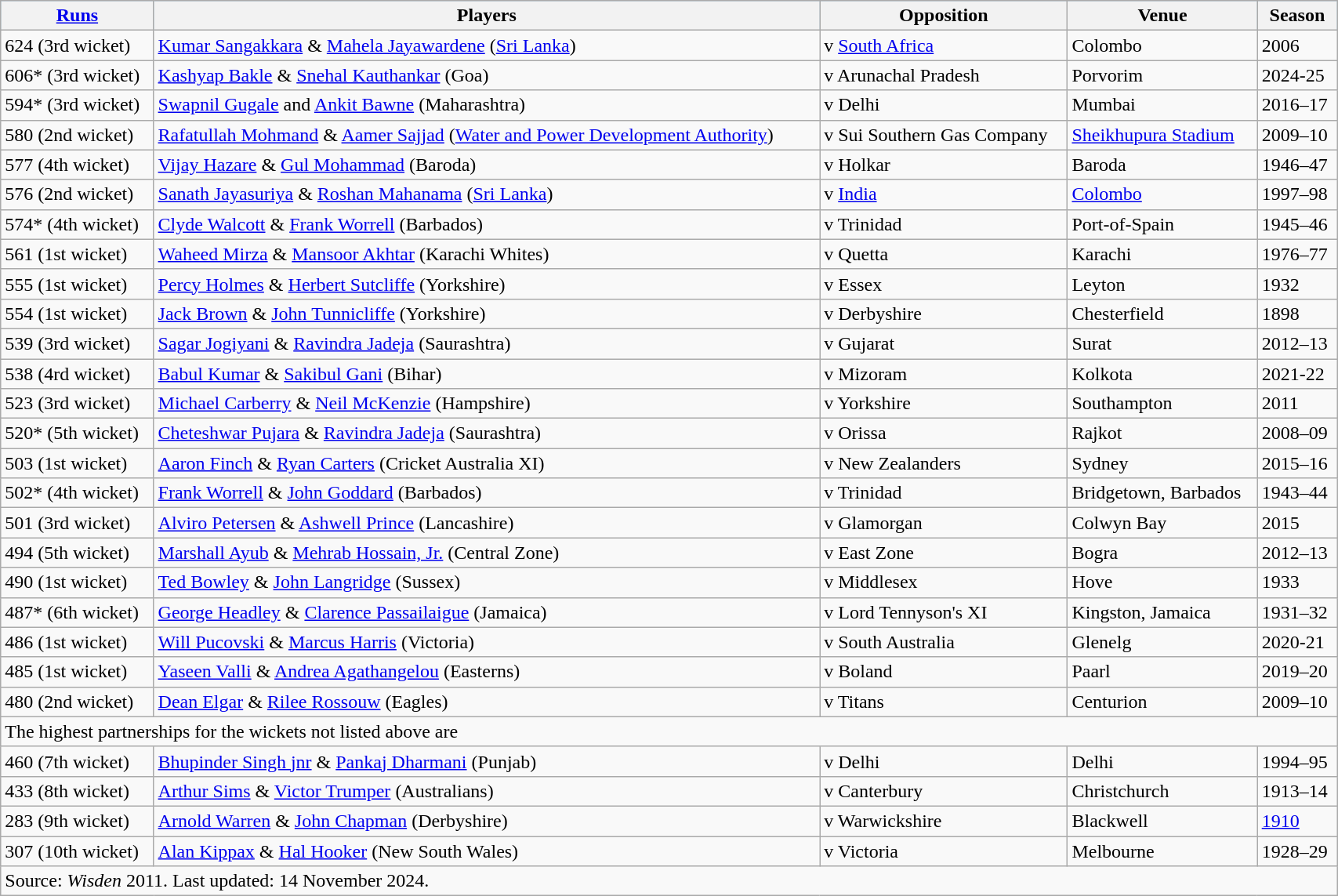<table class="wikitable" style="width:90%;">
<tr style="background:#87cefa;">
<th><a href='#'>Runs</a></th>
<th>Players</th>
<th>Opposition</th>
<th>Venue</th>
<th>Season</th>
</tr>
<tr>
<td>624 (3rd wicket)</td>
<td><a href='#'>Kumar Sangakkara</a> & <a href='#'>Mahela Jayawardene</a> (<a href='#'>Sri Lanka</a>)</td>
<td>v <a href='#'>South Africa</a></td>
<td>Colombo</td>
<td>2006</td>
</tr>
<tr>
<td>606* (3rd wicket)</td>
<td><a href='#'>Kashyap Bakle</a> & <a href='#'>Snehal Kauthankar</a> (Goa)</td>
<td>v Arunachal Pradesh</td>
<td>Porvorim</td>
<td>2024-25</td>
</tr>
<tr>
<td>594* (3rd wicket)</td>
<td><a href='#'>Swapnil Gugale</a> and <a href='#'>Ankit Bawne</a> (Maharashtra)</td>
<td>v Delhi</td>
<td>Mumbai</td>
<td>2016–17</td>
</tr>
<tr>
<td>580 (2nd wicket)</td>
<td><a href='#'>Rafatullah Mohmand</a> & <a href='#'>Aamer Sajjad</a> (<a href='#'>Water and Power Development Authority</a>)</td>
<td>v Sui Southern Gas Company</td>
<td><a href='#'>Sheikhupura Stadium</a></td>
<td>2009–10</td>
</tr>
<tr>
<td>577 (4th wicket)</td>
<td><a href='#'>Vijay Hazare</a> & <a href='#'>Gul Mohammad</a> (Baroda)</td>
<td>v Holkar</td>
<td>Baroda</td>
<td>1946–47</td>
</tr>
<tr>
<td>576 (2nd wicket)</td>
<td><a href='#'>Sanath Jayasuriya</a> & <a href='#'>Roshan Mahanama</a> (<a href='#'>Sri Lanka</a>)</td>
<td>v <a href='#'>India</a></td>
<td><a href='#'>Colombo</a></td>
<td>1997–98</td>
</tr>
<tr>
<td>574* (4th wicket)</td>
<td><a href='#'>Clyde Walcott</a> & <a href='#'>Frank Worrell</a> (Barbados)</td>
<td>v Trinidad</td>
<td>Port-of-Spain</td>
<td>1945–46</td>
</tr>
<tr>
<td>561 (1st wicket)</td>
<td><a href='#'>Waheed Mirza</a> & <a href='#'>Mansoor Akhtar</a> (Karachi Whites)</td>
<td>v Quetta</td>
<td>Karachi</td>
<td>1976–77</td>
</tr>
<tr>
<td>555 (1st wicket)</td>
<td><a href='#'>Percy Holmes</a> & <a href='#'>Herbert Sutcliffe</a> (Yorkshire)</td>
<td>v Essex</td>
<td>Leyton</td>
<td>1932</td>
</tr>
<tr>
<td>554 (1st wicket)</td>
<td><a href='#'>Jack Brown</a> & <a href='#'>John Tunnicliffe</a> (Yorkshire)</td>
<td>v Derbyshire</td>
<td>Chesterfield</td>
<td>1898</td>
</tr>
<tr>
<td>539 (3rd wicket)</td>
<td><a href='#'>Sagar Jogiyani</a> & <a href='#'>Ravindra Jadeja</a> (Saurashtra)</td>
<td>v Gujarat</td>
<td>Surat</td>
<td>2012–13</td>
</tr>
<tr>
<td>538 (4rd wicket)</td>
<td><a href='#'>Babul Kumar</a> & <a href='#'>Sakibul Gani</a> (Bihar)</td>
<td>v Mizoram</td>
<td>Kolkota</td>
<td>2021-22</td>
</tr>
<tr>
<td>523 (3rd wicket)</td>
<td><a href='#'>Michael Carberry</a> & <a href='#'>Neil McKenzie</a> (Hampshire)</td>
<td>v Yorkshire</td>
<td>Southampton</td>
<td>2011</td>
</tr>
<tr>
<td>520* (5th wicket)</td>
<td><a href='#'>Cheteshwar Pujara</a> & <a href='#'>Ravindra Jadeja</a> (Saurashtra)</td>
<td>v Orissa</td>
<td>Rajkot</td>
<td>2008–09</td>
</tr>
<tr>
<td>503 (1st wicket)</td>
<td><a href='#'>Aaron Finch</a> & <a href='#'>Ryan Carters</a> (Cricket Australia XI)</td>
<td>v New Zealanders</td>
<td>Sydney</td>
<td>2015–16</td>
</tr>
<tr>
<td>502* (4th wicket)</td>
<td><a href='#'>Frank Worrell</a> & <a href='#'>John Goddard</a> (Barbados)</td>
<td>v Trinidad</td>
<td>Bridgetown, Barbados</td>
<td>1943–44</td>
</tr>
<tr>
<td>501 (3rd wicket)</td>
<td><a href='#'>Alviro Petersen</a> & <a href='#'>Ashwell Prince</a> (Lancashire)</td>
<td>v Glamorgan</td>
<td>Colwyn Bay</td>
<td>2015</td>
</tr>
<tr>
<td>494 (5th wicket)</td>
<td><a href='#'>Marshall Ayub</a> & <a href='#'>Mehrab Hossain, Jr.</a> (Central Zone)</td>
<td>v East Zone</td>
<td>Bogra</td>
<td>2012–13</td>
</tr>
<tr>
<td>490 (1st wicket)</td>
<td><a href='#'>Ted Bowley</a> & <a href='#'>John Langridge</a> (Sussex)</td>
<td>v Middlesex</td>
<td>Hove</td>
<td>1933</td>
</tr>
<tr>
<td>487* (6th wicket)</td>
<td><a href='#'>George Headley</a> & <a href='#'>Clarence Passailaigue</a> (Jamaica)</td>
<td>v Lord Tennyson's XI</td>
<td>Kingston, Jamaica</td>
<td>1931–32</td>
</tr>
<tr>
<td>486 (1st wicket)</td>
<td><a href='#'>Will Pucovski</a> & <a href='#'>Marcus Harris</a> (Victoria) </td>
<td>v South Australia</td>
<td>Glenelg</td>
<td>2020-21</td>
</tr>
<tr>
<td>485 (1st wicket)</td>
<td><a href='#'>Yaseen Valli</a> & <a href='#'>Andrea Agathangelou</a> (Easterns)</td>
<td>v Boland</td>
<td>Paarl</td>
<td>2019–20</td>
</tr>
<tr>
<td>480 (2nd wicket)</td>
<td><a href='#'>Dean Elgar</a> & <a href='#'>Rilee Rossouw</a> (Eagles)</td>
<td>v Titans</td>
<td>Centurion</td>
<td>2009–10</td>
</tr>
<tr>
<td colspan=5>The highest partnerships for the wickets not listed above are</td>
</tr>
<tr>
<td>460 (7th wicket)</td>
<td><a href='#'>Bhupinder Singh jnr</a> & <a href='#'>Pankaj Dharmani</a> (Punjab)</td>
<td>v Delhi</td>
<td>Delhi</td>
<td>1994–95</td>
</tr>
<tr>
<td>433 (8th wicket)</td>
<td><a href='#'>Arthur Sims</a> & <a href='#'>Victor Trumper</a> (Australians)</td>
<td>v Canterbury</td>
<td>Christchurch</td>
<td>1913–14</td>
</tr>
<tr>
<td>283 (9th wicket)</td>
<td><a href='#'>Arnold Warren</a> & <a href='#'>John Chapman</a> (Derbyshire)</td>
<td>v Warwickshire</td>
<td>Blackwell</td>
<td><a href='#'>1910</a></td>
</tr>
<tr>
<td>307 (10th wicket)</td>
<td><a href='#'>Alan Kippax</a> & <a href='#'>Hal Hooker</a> (New South Wales)</td>
<td>v Victoria</td>
<td>Melbourne</td>
<td>1928–29</td>
</tr>
<tr>
<td colspan=5>Source: <em>Wisden</em> 2011. Last updated: 14 November 2024.</td>
</tr>
</table>
